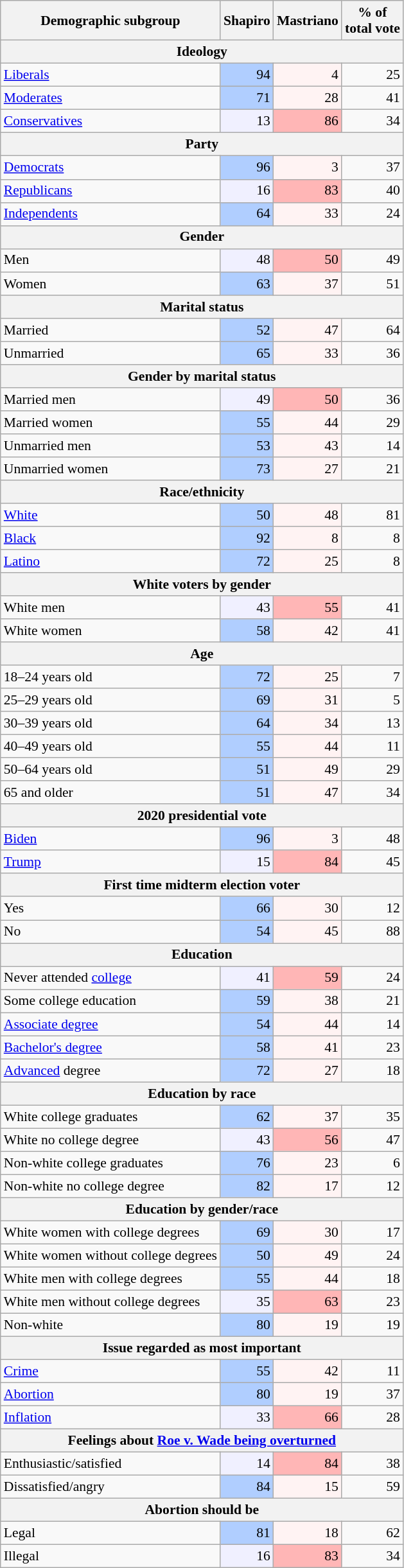<table class="wikitable sortable" style="font-size:90%; line-height:1.2">
<tr>
<th>Demographic subgroup</th>
<th>Shapiro</th>
<th>Mastriano</th>
<th>% of<br>total vote</th>
</tr>
<tr>
<th colspan="4">Ideology</th>
</tr>
<tr>
<td><a href='#'>Liberals</a></td>
<td style="text-align:right; background:#b0ceff;">94</td>
<td style="text-align:right; background:#fff3f3;">4</td>
<td style="text-align:right;">25</td>
</tr>
<tr>
<td><a href='#'>Moderates</a></td>
<td style="text-align:right; background:#b0ceff;">71</td>
<td style="text-align:right; background:#fff3f3;">28</td>
<td style="text-align:right;">41</td>
</tr>
<tr>
<td><a href='#'>Conservatives</a></td>
<td style="text-align:right; background:#f0f0ff;">13</td>
<td style="text-align:right; background:#ffb6b6;">86</td>
<td style="text-align:right;">34</td>
</tr>
<tr>
<th colspan="4">Party</th>
</tr>
<tr>
<td><a href='#'>Democrats</a></td>
<td style="text-align:right; background:#b0ceff;">96</td>
<td style="text-align:right; background:#fff3f3;">3</td>
<td style="text-align:right;">37</td>
</tr>
<tr>
<td><a href='#'>Republicans</a></td>
<td style="text-align:right; background:#f0f0ff;">16</td>
<td style="text-align:right; background:#ffb6b6;">83</td>
<td style="text-align:right;">40</td>
</tr>
<tr>
<td><a href='#'>Independents</a></td>
<td style="text-align:right; background:#b0ceff;">64</td>
<td style="text-align:right; background:#fff3f3;">33</td>
<td style="text-align:right;">24</td>
</tr>
<tr>
<th colspan="4">Gender</th>
</tr>
<tr>
<td>Men</td>
<td style="text-align:right; background:#f0f0ff;">48</td>
<td style="text-align:right; background:#ffb6b6;">50</td>
<td style="text-align:right;">49</td>
</tr>
<tr>
<td>Women</td>
<td style="text-align:right; background:#b0ceff;">63</td>
<td style="text-align:right; background:#fff3f3;">37</td>
<td style="text-align:right;">51</td>
</tr>
<tr>
<th colspan="4">Marital status</th>
</tr>
<tr>
<td>Married</td>
<td style="text-align:right; background:#b0ceff;">52</td>
<td style="text-align:right; background:#fff3f3;">47</td>
<td style="text-align:right;">64</td>
</tr>
<tr>
<td>Unmarried</td>
<td style="text-align:right; background:#b0ceff;">65</td>
<td style="text-align:right; background:#fff3f3;">33</td>
<td style="text-align:right;">36</td>
</tr>
<tr>
<th colspan="4">Gender by marital status</th>
</tr>
<tr>
<td>Married men</td>
<td style="text-align:right; background:#f0f0ff;">49</td>
<td style="text-align:right; background:#ffb6b6;">50</td>
<td style="text-align:right;">36</td>
</tr>
<tr>
<td>Married women</td>
<td style="text-align:right; background:#b0ceff;">55</td>
<td style="text-align:right; background:#fff3f3;">44</td>
<td style="text-align:right;">29</td>
</tr>
<tr>
<td>Unmarried men</td>
<td style="text-align:right; background:#b0ceff;">53</td>
<td style="text-align:right; background:#fff3f3;">43</td>
<td style="text-align:right;">14</td>
</tr>
<tr>
<td>Unmarried women</td>
<td style="text-align:right; background:#b0ceff;">73</td>
<td style="text-align:right; background:#fff3f3;">27</td>
<td style="text-align:right;">21</td>
</tr>
<tr>
<th colspan="4">Race/ethnicity</th>
</tr>
<tr>
<td><a href='#'>White</a></td>
<td style="text-align:right; background:#b0ceff;">50</td>
<td style="text-align:right; background:#fff3f3;">48</td>
<td style="text-align:right;">81</td>
</tr>
<tr>
<td><a href='#'>Black</a></td>
<td style="text-align:right; background:#b0ceff;">92</td>
<td style="text-align:right; background:#fff3f3;">8</td>
<td style="text-align:right;">8</td>
</tr>
<tr>
<td><a href='#'>Latino</a></td>
<td style="text-align:right; background:#b0ceff;">72</td>
<td style="text-align:right; background:#fff3f3;">25</td>
<td style="text-align:right;">8</td>
</tr>
<tr>
<th colspan="4">White voters by gender</th>
</tr>
<tr>
<td>White men</td>
<td style="text-align:right; background:#f0f0ff;">43</td>
<td style="text-align:right; background:#ffb6b6;">55</td>
<td style="text-align:right;">41</td>
</tr>
<tr>
<td>White women</td>
<td style="text-align:right; background:#b0ceff;">58</td>
<td style="text-align:right; background:#fff3f3;">42</td>
<td style="text-align:right;">41</td>
</tr>
<tr>
<th colspan="4">Age</th>
</tr>
<tr>
<td>18–24 years old</td>
<td style="text-align:right; background:#b0ceff;">72</td>
<td style="text-align:right; background:#fff3f3;">25</td>
<td style="text-align:right;">7</td>
</tr>
<tr>
<td>25–29 years old</td>
<td style="text-align:right; background:#b0ceff;">69</td>
<td style="text-align:right; background:#fff3f3;">31</td>
<td style="text-align:right;">5</td>
</tr>
<tr>
<td>30–39 years old</td>
<td style="text-align:right; background:#b0ceff;">64</td>
<td style="text-align:right; background:#fff3f3;">34</td>
<td style="text-align:right;">13</td>
</tr>
<tr>
<td>40–49 years old</td>
<td style="text-align:right; background:#b0ceff;">55</td>
<td style="text-align:right; background:#fff3f3;">44</td>
<td style="text-align:right;">11</td>
</tr>
<tr>
<td>50–64 years old</td>
<td style="text-align:right; background:#b0ceff;">51</td>
<td style="text-align:right; background:#fff3f3;">49</td>
<td style="text-align:right;">29</td>
</tr>
<tr>
<td>65 and older</td>
<td style="text-align:right; background:#b0ceff;">51</td>
<td style="text-align:right; background:#fff3f3;">47</td>
<td style="text-align:right;">34</td>
</tr>
<tr>
<th colspan="4">2020 presidential vote</th>
</tr>
<tr>
<td><a href='#'>Biden</a></td>
<td style="text-align:right; background:#b0ceff;">96</td>
<td style="text-align:right; background:#fff3f3;">3</td>
<td style="text-align:right;">48</td>
</tr>
<tr>
<td><a href='#'>Trump</a></td>
<td style="text-align:right; background:#f0f0ff;">15</td>
<td style="text-align:right; background:#ffb6b6;">84</td>
<td style="text-align:right;">45</td>
</tr>
<tr>
<th colspan="4">First time midterm election voter</th>
</tr>
<tr>
<td>Yes</td>
<td style="text-align:right; background:#b0ceff;">66</td>
<td style="text-align:right; background:#fff3f3;">30</td>
<td style="text-align:right;">12</td>
</tr>
<tr>
<td>No</td>
<td style="text-align:right; background:#b0ceff;">54</td>
<td style="text-align:right; background:#fff3f3;">45</td>
<td style="text-align:right;">88</td>
</tr>
<tr>
<th colspan="4">Education</th>
</tr>
<tr>
<td>Never attended <a href='#'>college</a></td>
<td style="text-align:right; background:#f0f0ff;">41</td>
<td style="text-align:right; background:#ffb6b6;">59</td>
<td style="text-align:right;">24</td>
</tr>
<tr>
<td>Some college education</td>
<td style="text-align:right; background:#b0ceff;">59</td>
<td style="text-align:right; background:#fff3f3;">38</td>
<td style="text-align:right;">21</td>
</tr>
<tr>
<td><a href='#'>Associate degree</a></td>
<td style="text-align:right; background:#b0ceff;">54</td>
<td style="text-align:right; background:#fff3f3;">44</td>
<td style="text-align:right;">14</td>
</tr>
<tr>
<td><a href='#'>Bachelor's degree</a></td>
<td style="text-align:right; background:#b0ceff;">58</td>
<td style="text-align:right; background:#fff3f3;">41</td>
<td style="text-align:right;">23</td>
</tr>
<tr>
<td><a href='#'>Advanced</a> degree</td>
<td style="text-align:right; background:#b0ceff;">72</td>
<td style="text-align:right; background:#fff3f3;">27</td>
<td style="text-align:right;">18</td>
</tr>
<tr>
<th colspan="4">Education by race</th>
</tr>
<tr>
<td>White college graduates</td>
<td style="text-align:right; background:#b0ceff;">62</td>
<td style="text-align:right; background:#fff3f3;">37</td>
<td style="text-align:right;">35</td>
</tr>
<tr>
<td>White no college degree</td>
<td style="text-align:right; background:#f0f0ff;">43</td>
<td style="text-align:right; background:#ffb6b6;">56</td>
<td style="text-align:right;">47</td>
</tr>
<tr>
<td>Non-white college graduates</td>
<td style="text-align:right; background:#b0ceff;">76</td>
<td style="text-align:right; background:#fff3f3;">23</td>
<td style="text-align:right;">6</td>
</tr>
<tr>
<td>Non-white no college degree</td>
<td style="text-align:right; background:#b0ceff;">82</td>
<td style="text-align:right; background:#fff3f3;">17</td>
<td style="text-align:right;">12</td>
</tr>
<tr>
<th colspan="4">Education by gender/race</th>
</tr>
<tr>
<td>White women with college degrees</td>
<td style="text-align:right; background:#b0ceff;">69</td>
<td style="text-align:right; background:#fff3f3;">30</td>
<td style="text-align:right;">17</td>
</tr>
<tr>
<td>White women without college degrees</td>
<td style="text-align:right; background:#b0ceff;">50</td>
<td style="text-align:right; background:#fff3f3;">49</td>
<td style="text-align:right;">24</td>
</tr>
<tr>
<td>White men with college degrees</td>
<td style="text-align:right; background:#b0ceff;">55</td>
<td style="text-align:right; background:#fff3f3;">44</td>
<td style="text-align:right;">18</td>
</tr>
<tr>
<td>White men without college degrees</td>
<td style="text-align:right; background:#f0f0ff;">35</td>
<td style="text-align:right; background:#ffb6b6;">63</td>
<td style="text-align:right;">23</td>
</tr>
<tr>
<td>Non-white</td>
<td style="text-align:right; background:#b0ceff;">80</td>
<td style="text-align:right; background:#fff3f3;">19</td>
<td style="text-align:right;">19</td>
</tr>
<tr>
<th colspan="4">Issue regarded as most important</th>
</tr>
<tr>
<td><a href='#'>Crime</a></td>
<td style="text-align:right; background:#b0ceff;">55</td>
<td style="text-align:right; background:#fff3f3;">42</td>
<td style="text-align:right;">11</td>
</tr>
<tr>
<td><a href='#'>Abortion</a></td>
<td style="text-align:right; background:#b0ceff">80</td>
<td style="text-align:right; background:#fff3f3">19</td>
<td style="text-align:right;">37</td>
</tr>
<tr>
<td><a href='#'>Inflation</a></td>
<td style="text-align:right; background:#f0f0ff">33</td>
<td style="text-align:right; background:#ffb6b6;">66</td>
<td style="text-align:right;">28</td>
</tr>
<tr>
<th colspan="4">Feelings about <a href='#'>Roe v. Wade being overturned</a></th>
</tr>
<tr>
<td>Enthusiastic/satisfied</td>
<td style="text-align:right; background:#f0f0ff;">14</td>
<td style="text-align:right; background:#ffb6b6;">84</td>
<td style="text-align:right;">38</td>
</tr>
<tr>
<td>Dissatisfied/angry</td>
<td style="text-align:right; background:#b0ceff">84</td>
<td style="text-align:right; background:#fff3f3">15</td>
<td style="text-align:right;">59</td>
</tr>
<tr>
<th colspan="4">Abortion should be</th>
</tr>
<tr>
<td>Legal</td>
<td style="text-align:right; background:#b0ceff;">81</td>
<td style="text-align:right; background:#fff3f3;">18</td>
<td style="text-align:right;">62</td>
</tr>
<tr>
<td>Illegal</td>
<td style="text-align:right; background:#f0f0ff;">16</td>
<td style="text-align:right; background:#ffb6b6;">83</td>
<td style="text-align:right;">34</td>
</tr>
</table>
